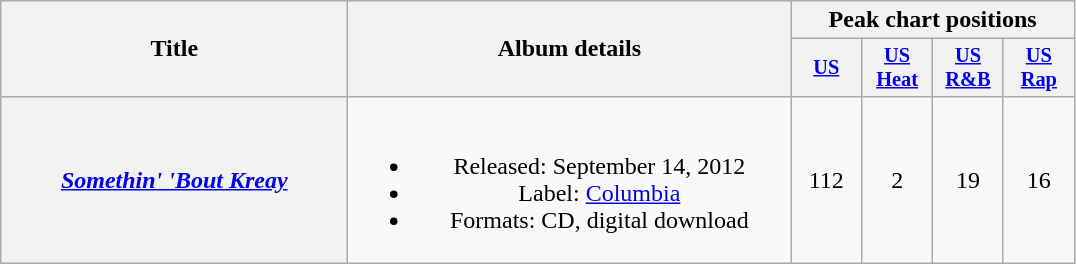<table class="wikitable plainrowheaders" style="text-align:center;">
<tr>
<th scope="col" rowspan="2" style="width:14em;">Title</th>
<th scope="col" rowspan="2" style="width:18em;">Album details</th>
<th scope="col" colspan="4">Peak chart positions</th>
</tr>
<tr>
<th scope="col" style="width:3em;font-size:85%;"><a href='#'>US</a><br></th>
<th scope="col" style="width:3em;font-size:85%;"><a href='#'>US Heat</a><br></th>
<th scope="col" style="width:3em;font-size:85%;"><a href='#'>US R&B</a><br></th>
<th scope="col" style="width:3em;font-size:85%;"><a href='#'>US Rap</a><br></th>
</tr>
<tr>
<th scope="row"><em><a href='#'>Somethin' 'Bout Kreay</a></em></th>
<td><br><ul><li>Released: September 14, 2012</li><li>Label: <a href='#'>Columbia</a></li><li>Formats: CD, digital download</li></ul></td>
<td>112</td>
<td>2</td>
<td>19</td>
<td>16</td>
</tr>
</table>
